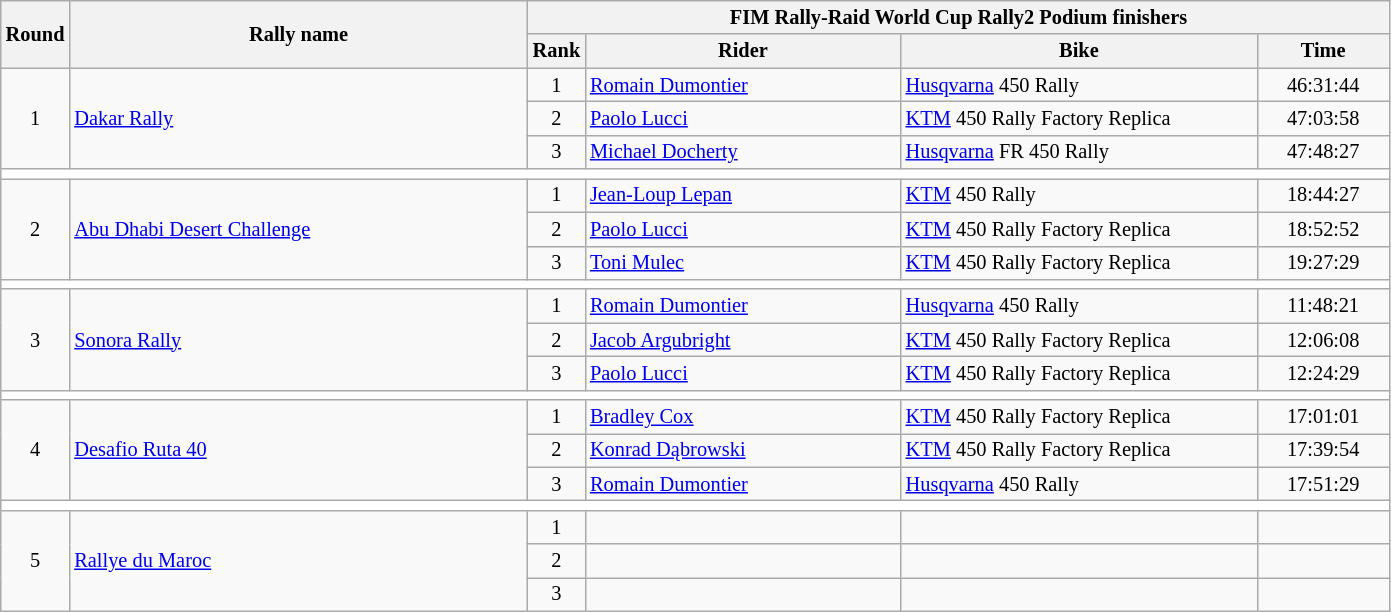<table class="wikitable" style="font-size:85%;">
<tr>
<th rowspan=2>Round</th>
<th style="width:22em" rowspan=2>Rally name</th>
<th colspan=4>FIM Rally-Raid World Cup Rally2 Podium finishers</th>
</tr>
<tr>
<th>Rank</th>
<th style="width:15em">Rider</th>
<th style="width:17em">Bike</th>
<th style="width:6em">Time</th>
</tr>
<tr>
<td rowspan=3 align=center>1</td>
<td rowspan=3> <a href='#'>Dakar Rally</a></td>
<td align=center>1</td>
<td> <a href='#'>Romain Dumontier</a></td>
<td><a href='#'>Husqvarna</a> 450 Rally</td>
<td align=center>46:31:44</td>
</tr>
<tr>
<td align=center>2</td>
<td> <a href='#'>Paolo Lucci</a></td>
<td><a href='#'>KTM</a> 450 Rally Factory Replica</td>
<td align=center>47:03:58</td>
</tr>
<tr>
<td align=center>3</td>
<td> <a href='#'>Michael Docherty</a></td>
<td><a href='#'>Husqvarna</a> FR 450 Rally</td>
<td align=center>47:48:27</td>
</tr>
<tr style="background:white;">
<td colspan=6></td>
</tr>
<tr>
<td rowspan=3 align=center>2</td>
<td rowspan=3> <a href='#'>Abu Dhabi Desert Challenge</a></td>
<td align=center>1</td>
<td> <a href='#'>Jean-Loup Lepan</a></td>
<td><a href='#'>KTM</a> 450 Rally</td>
<td align=center>18:44:27</td>
</tr>
<tr>
<td align=center>2</td>
<td> <a href='#'>Paolo Lucci</a></td>
<td><a href='#'>KTM</a> 450 Rally Factory Replica</td>
<td align=center>18:52:52</td>
</tr>
<tr>
<td align=center>3</td>
<td> <a href='#'>Toni Mulec</a></td>
<td><a href='#'>KTM</a> 450 Rally Factory Replica</td>
<td align=center>19:27:29</td>
</tr>
<tr style="background:white;">
<td colspan=6></td>
</tr>
<tr>
<td rowspan=3 align=center>3</td>
<td rowspan=3> <a href='#'>Sonora Rally</a></td>
<td align=center>1</td>
<td> <a href='#'>Romain Dumontier</a></td>
<td><a href='#'>Husqvarna</a> 450 Rally</td>
<td align=center>11:48:21</td>
</tr>
<tr>
<td align=center>2</td>
<td> <a href='#'>Jacob Argubright</a></td>
<td><a href='#'>KTM</a> 450 Rally Factory Replica</td>
<td align=center>12:06:08</td>
</tr>
<tr>
<td align=center>3</td>
<td> <a href='#'>Paolo Lucci</a></td>
<td><a href='#'>KTM</a> 450 Rally Factory Replica</td>
<td align=center>12:24:29</td>
</tr>
<tr style="background:white;">
<td colspan=6></td>
</tr>
<tr>
<td rowspan="3" align="center">4</td>
<td rowspan="3"> <a href='#'>Desafio Ruta 40</a></td>
<td align=center>1</td>
<td> <a href='#'>Bradley Cox</a></td>
<td><a href='#'>KTM</a> 450 Rally Factory Replica</td>
<td align=center>17:01:01</td>
</tr>
<tr>
<td align=center>2</td>
<td> <a href='#'>Konrad Dąbrowski</a></td>
<td><a href='#'>KTM</a> 450 Rally Factory Replica</td>
<td align=center>17:39:54</td>
</tr>
<tr>
<td align=center>3</td>
<td> <a href='#'>Romain Dumontier</a></td>
<td><a href='#'>Husqvarna</a> 450 Rally</td>
<td align=center>17:51:29</td>
</tr>
<tr style="background:white;">
<td colspan=6></td>
</tr>
<tr>
<td rowspan="3" align="center">5</td>
<td rowspan=3> <a href='#'>Rallye du Maroc</a></td>
<td align=center>1</td>
<td></td>
<td></td>
<td align=center></td>
</tr>
<tr>
<td align=center>2</td>
<td></td>
<td></td>
<td align=center></td>
</tr>
<tr>
<td align=center>3</td>
<td></td>
<td></td>
<td align=center></td>
</tr>
</table>
